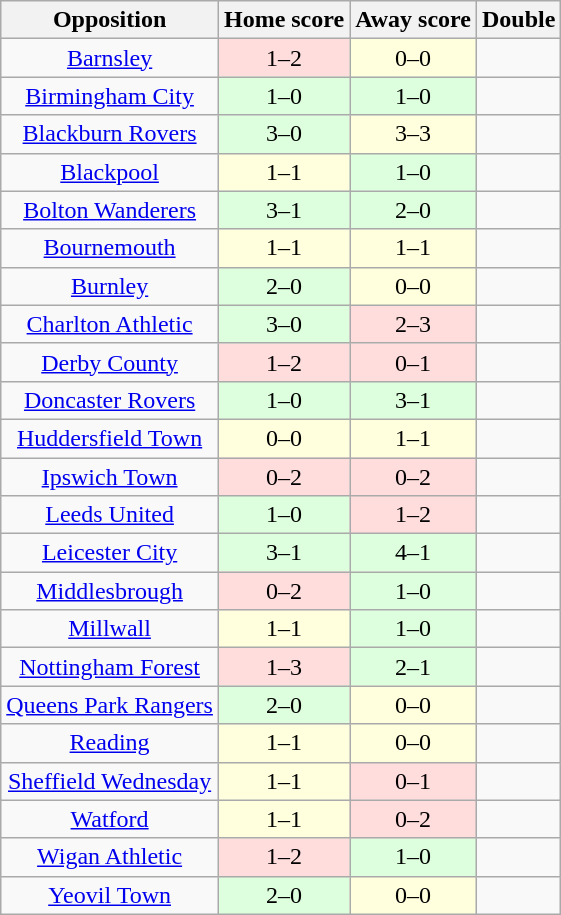<table class="wikitable" style="text-align: center;">
<tr>
<th>Opposition</th>
<th>Home score</th>
<th>Away score</th>
<th>Double</th>
</tr>
<tr>
<td><a href='#'>Barnsley</a></td>
<td style="background:#fdd;">1–2</td>
<td style="background:#ffd;">0–0</td>
<td></td>
</tr>
<tr>
<td><a href='#'>Birmingham City</a></td>
<td style="background:#dfd;">1–0</td>
<td style="background:#dfd;">1–0</td>
<td></td>
</tr>
<tr>
<td><a href='#'>Blackburn Rovers</a></td>
<td style="background:#dfd;">3–0</td>
<td style="background:#ffd;">3–3</td>
<td></td>
</tr>
<tr>
<td><a href='#'>Blackpool</a></td>
<td style="background:#ffd;">1–1</td>
<td style="background:#dfd;">1–0</td>
<td></td>
</tr>
<tr>
<td><a href='#'>Bolton Wanderers</a></td>
<td style="background:#dfd;">3–1</td>
<td style="background:#dfd;">2–0</td>
<td></td>
</tr>
<tr>
<td><a href='#'>Bournemouth</a></td>
<td style="background:#ffd;">1–1</td>
<td style="background:#ffd;">1–1</td>
<td></td>
</tr>
<tr>
<td><a href='#'>Burnley</a></td>
<td style="background:#dfd;">2–0</td>
<td style="background:#ffd;">0–0</td>
<td></td>
</tr>
<tr>
<td><a href='#'>Charlton Athletic</a></td>
<td style="background:#dfd;">3–0</td>
<td style="background:#fdd;">2–3</td>
<td></td>
</tr>
<tr>
<td><a href='#'>Derby County</a></td>
<td style="background:#fdd;">1–2</td>
<td style="background:#fdd;">0–1</td>
<td></td>
</tr>
<tr>
<td><a href='#'>Doncaster Rovers</a></td>
<td style="background:#dfd;">1–0</td>
<td style="background:#dfd;">3–1</td>
<td></td>
</tr>
<tr>
<td><a href='#'>Huddersfield Town</a></td>
<td style="background:#ffd;">0–0</td>
<td style="background:#ffd;">1–1</td>
<td></td>
</tr>
<tr>
<td><a href='#'>Ipswich Town</a></td>
<td style="background:#fdd;">0–2</td>
<td style="background:#fdd;">0–2</td>
<td></td>
</tr>
<tr>
<td><a href='#'>Leeds United</a></td>
<td style="background:#dfd;">1–0</td>
<td style="background:#fdd;">1–2</td>
<td></td>
</tr>
<tr>
<td><a href='#'>Leicester City</a></td>
<td style="background:#dfd;">3–1</td>
<td style="background:#dfd;">4–1</td>
<td></td>
</tr>
<tr>
<td><a href='#'>Middlesbrough</a></td>
<td style="background:#fdd;">0–2</td>
<td style="background:#dfd;">1–0</td>
<td></td>
</tr>
<tr>
<td><a href='#'>Millwall</a></td>
<td style="background:#ffd;">1–1</td>
<td style="background:#dfd;">1–0</td>
<td></td>
</tr>
<tr>
<td><a href='#'>Nottingham Forest</a></td>
<td style="background:#fdd;">1–3</td>
<td style="background:#dfd;">2–1</td>
<td></td>
</tr>
<tr>
<td><a href='#'>Queens Park Rangers</a></td>
<td style="background:#dfd;">2–0</td>
<td style="background:#ffd;">0–0</td>
<td></td>
</tr>
<tr>
<td><a href='#'>Reading</a></td>
<td style="background:#ffd;">1–1</td>
<td style="background:#ffd;">0–0</td>
<td></td>
</tr>
<tr>
<td><a href='#'>Sheffield Wednesday</a></td>
<td style="background:#ffd;">1–1</td>
<td style="background:#fdd;">0–1</td>
<td></td>
</tr>
<tr>
<td><a href='#'>Watford</a></td>
<td style="background:#ffd;">1–1</td>
<td style="background:#fdd;">0–2</td>
<td></td>
</tr>
<tr>
<td><a href='#'>Wigan Athletic</a></td>
<td style="background:#fdd;">1–2</td>
<td style="background:#dfd;">1–0</td>
<td></td>
</tr>
<tr>
<td><a href='#'>Yeovil Town</a></td>
<td style="background:#dfd;">2–0</td>
<td style="background:#ffd;">0–0</td>
<td></td>
</tr>
</table>
